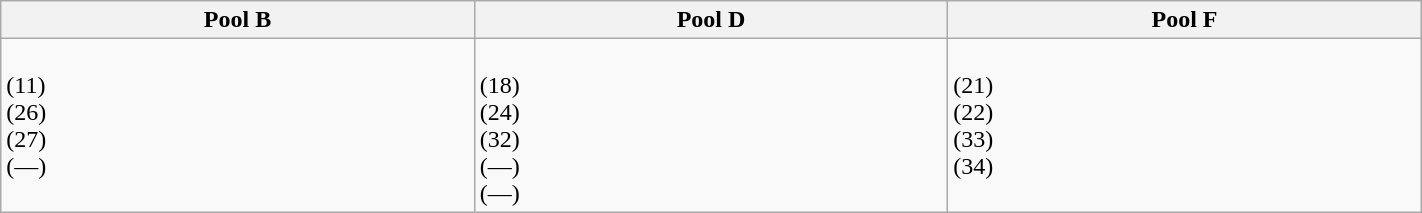<table class="wikitable" width=75%>
<tr>
<th width=33%>Pool B</th>
<th width=33%>Pool D</th>
<th width=33%>Pool F</th>
</tr>
<tr>
<td valign=top><br> (11)<br>
 (26)<br>
 (27)<br>
 (—)</td>
<td><br> (18)<br>
 (24)<br>
 (32)<br>
 (—)<br>
 (—)</td>
<td valign=top><br> (21)<br>
 (22)<br>
 (33)<br>
 (34)</td>
</tr>
</table>
